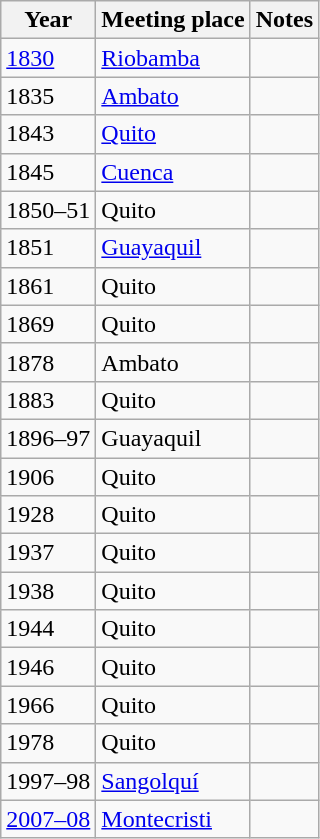<table class="wikitable">
<tr>
<th>Year</th>
<th>Meeting place</th>
<th>Notes</th>
</tr>
<tr>
<td><a href='#'>1830</a></td>
<td><a href='#'>Riobamba</a></td>
<td></td>
</tr>
<tr>
<td>1835</td>
<td><a href='#'>Ambato</a></td>
<td></td>
</tr>
<tr>
<td>1843</td>
<td><a href='#'>Quito</a></td>
<td></td>
</tr>
<tr>
<td>1845</td>
<td><a href='#'>Cuenca</a></td>
<td></td>
</tr>
<tr>
<td>1850–51</td>
<td>Quito</td>
<td></td>
</tr>
<tr>
<td>1851</td>
<td><a href='#'>Guayaquil</a></td>
<td></td>
</tr>
<tr>
<td>1861</td>
<td>Quito</td>
<td></td>
</tr>
<tr>
<td>1869</td>
<td>Quito</td>
<td></td>
</tr>
<tr>
<td>1878</td>
<td>Ambato</td>
<td></td>
</tr>
<tr>
<td>1883</td>
<td>Quito</td>
<td></td>
</tr>
<tr>
<td>1896–97</td>
<td>Guayaquil</td>
<td></td>
</tr>
<tr>
<td>1906</td>
<td>Quito</td>
<td></td>
</tr>
<tr>
<td>1928</td>
<td>Quito</td>
<td></td>
</tr>
<tr>
<td>1937</td>
<td>Quito</td>
<td></td>
</tr>
<tr>
<td>1938</td>
<td>Quito</td>
<td></td>
</tr>
<tr>
<td>1944</td>
<td>Quito</td>
<td></td>
</tr>
<tr>
<td>1946</td>
<td>Quito</td>
<td></td>
</tr>
<tr>
<td>1966</td>
<td>Quito</td>
<td></td>
</tr>
<tr>
<td>1978</td>
<td>Quito</td>
<td></td>
</tr>
<tr>
<td>1997–98</td>
<td><a href='#'>Sangolquí</a></td>
<td></td>
</tr>
<tr>
<td><a href='#'>2007–08</a></td>
<td><a href='#'>Montecristi</a></td>
<td></td>
</tr>
</table>
